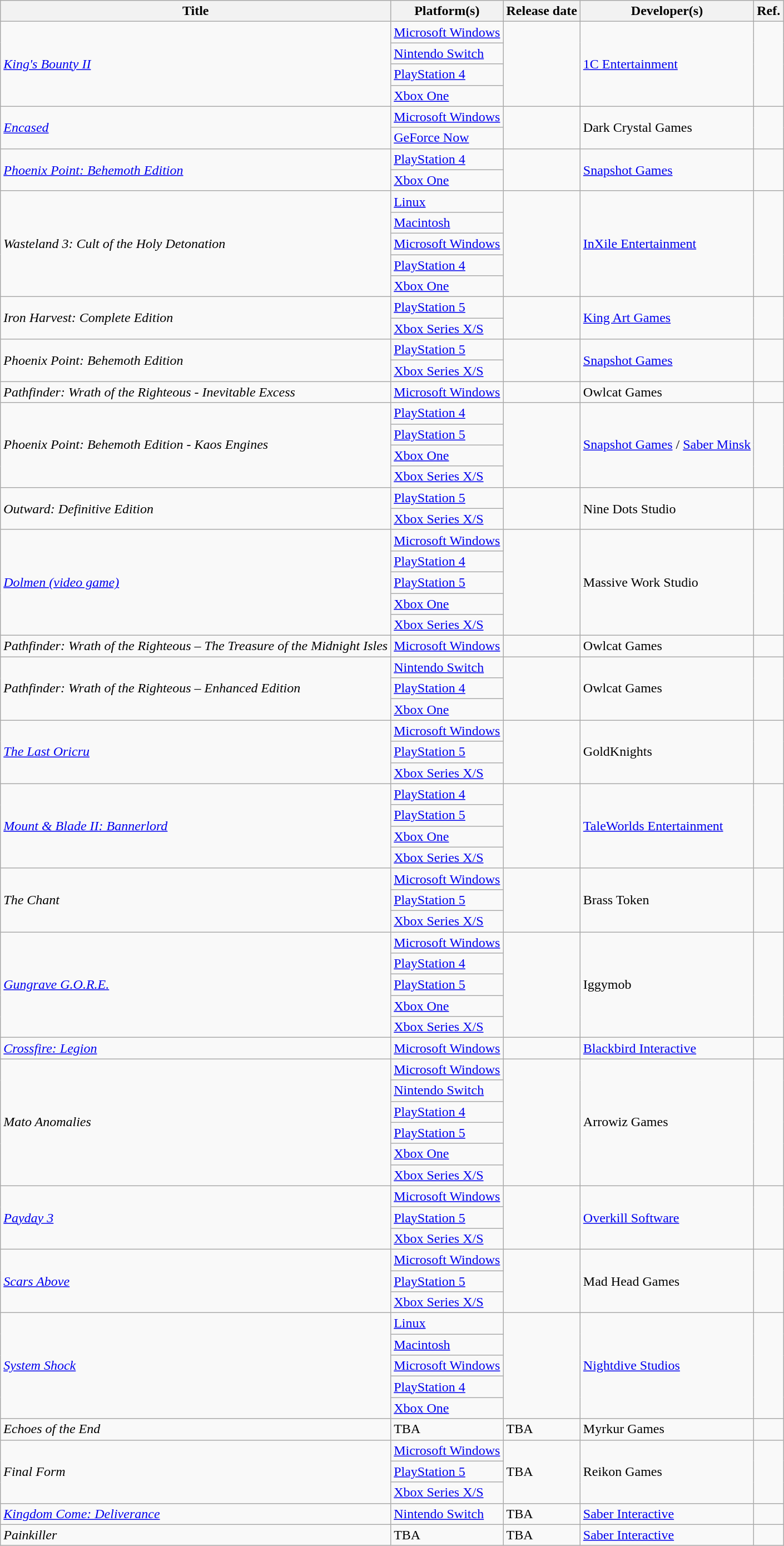<table class="wikitable sortable">
<tr>
<th>Title</th>
<th>Platform(s)</th>
<th>Release date</th>
<th>Developer(s)</th>
<th>Ref.</th>
</tr>
<tr>
<td rowspan="4"><em><a href='#'>King's Bounty II</a></em></td>
<td><a href='#'>Microsoft Windows</a></td>
<td rowspan="4"></td>
<td rowspan="4"><a href='#'>1C Entertainment</a></td>
<td rowspan="4"></td>
</tr>
<tr>
<td><a href='#'>Nintendo Switch</a></td>
</tr>
<tr>
<td><a href='#'>PlayStation 4</a></td>
</tr>
<tr>
<td><a href='#'>Xbox One</a></td>
</tr>
<tr>
<td rowspan="2"><em><a href='#'>Encased</a></em></td>
<td><a href='#'>Microsoft Windows</a></td>
<td rowspan="2"></td>
<td rowspan="2">Dark Crystal Games</td>
<td rowspan="2"></td>
</tr>
<tr>
<td><a href='#'>GeForce Now</a></td>
</tr>
<tr>
<td rowspan="2"><em><a href='#'>Phoenix Point: Behemoth Edition</a></em></td>
<td><a href='#'>PlayStation 4</a></td>
<td rowspan="2"></td>
<td rowspan="2"><a href='#'>Snapshot Games</a></td>
<td rowspan="2"></td>
</tr>
<tr>
<td><a href='#'>Xbox One</a></td>
</tr>
<tr>
<td rowspan="5"><em>Wasteland 3: Cult of the Holy Detonation</em></td>
<td><a href='#'>Linux</a></td>
<td rowspan="5"></td>
<td rowspan="5"><a href='#'>InXile Entertainment</a></td>
<td rowspan="5"></td>
</tr>
<tr>
<td><a href='#'>Macintosh</a></td>
</tr>
<tr>
<td><a href='#'>Microsoft Windows</a></td>
</tr>
<tr>
<td><a href='#'>PlayStation 4</a></td>
</tr>
<tr>
<td><a href='#'>Xbox One</a></td>
</tr>
<tr>
<td rowspan="2"><em>Iron Harvest: Complete Edition</em></td>
<td><a href='#'>PlayStation 5</a></td>
<td rowspan="2"></td>
<td rowspan="2"><a href='#'>King Art Games</a></td>
<td rowspan="2"></td>
</tr>
<tr>
<td><a href='#'>Xbox Series X/S</a></td>
</tr>
<tr>
<td rowspan="2"><em>Phoenix Point: Behemoth Edition</em></td>
<td><a href='#'>PlayStation 5</a></td>
<td rowspan="2"></td>
<td rowspan="2"><a href='#'>Snapshot Games</a></td>
<td rowspan="2"></td>
</tr>
<tr>
<td><a href='#'>Xbox Series X/S</a></td>
</tr>
<tr>
<td><em>Pathfinder: Wrath of the Righteous - Inevitable Excess</em></td>
<td><a href='#'>Microsoft Windows</a></td>
<td></td>
<td>Owlcat Games</td>
<td></td>
</tr>
<tr>
<td rowspan="4"><em>Phoenix Point: Behemoth Edition - Kaos Engines</em></td>
<td><a href='#'>PlayStation 4</a></td>
<td rowspan="4"></td>
<td rowspan="4"><a href='#'>Snapshot Games</a> / <a href='#'>Saber Minsk</a></td>
<td rowspan="4"></td>
</tr>
<tr>
<td><a href='#'>PlayStation 5</a></td>
</tr>
<tr>
<td><a href='#'>Xbox One</a></td>
</tr>
<tr>
<td><a href='#'>Xbox Series X/S</a></td>
</tr>
<tr>
<td rowspan="2"><em>Outward: Definitive Edition</em></td>
<td><a href='#'>PlayStation 5</a></td>
<td rowspan="2"></td>
<td rowspan="2">Nine Dots Studio</td>
<td rowspan="2"></td>
</tr>
<tr>
<td><a href='#'>Xbox Series X/S</a></td>
</tr>
<tr>
<td rowspan="5"><em><a href='#'>Dolmen (video game)</a></em></td>
<td><a href='#'>Microsoft Windows</a></td>
<td rowspan="5"></td>
<td rowspan="5">Massive Work Studio</td>
<td rowspan="5"></td>
</tr>
<tr>
<td><a href='#'>PlayStation 4</a></td>
</tr>
<tr>
<td><a href='#'>PlayStation 5</a></td>
</tr>
<tr>
<td><a href='#'>Xbox One</a></td>
</tr>
<tr>
<td><a href='#'>Xbox Series X/S</a></td>
</tr>
<tr>
<td><em>Pathfinder: Wrath of the Righteous – The Treasure of the Midnight Isles</em></td>
<td><a href='#'>Microsoft Windows</a></td>
<td></td>
<td>Owlcat Games</td>
<td></td>
</tr>
<tr>
<td rowspan="3"><em>Pathfinder: Wrath of the Righteous – Enhanced Edition</em></td>
<td><a href='#'>Nintendo Switch</a></td>
<td rowspan="3"></td>
<td rowspan="3">Owlcat Games</td>
<td rowspan="3"></td>
</tr>
<tr>
<td><a href='#'>PlayStation 4</a></td>
</tr>
<tr>
<td><a href='#'>Xbox One</a></td>
</tr>
<tr>
<td rowspan="3"><em><a href='#'>The Last Oricru</a></em></td>
<td><a href='#'>Microsoft Windows</a></td>
<td rowspan="3"></td>
<td rowspan="3">GoldKnights</td>
<td rowspan="3"></td>
</tr>
<tr>
<td><a href='#'>PlayStation 5</a></td>
</tr>
<tr>
<td><a href='#'>Xbox Series X/S</a></td>
</tr>
<tr>
<td rowspan="4"><em><a href='#'>Mount & Blade II: Bannerlord</a></em></td>
<td><a href='#'>PlayStation 4</a></td>
<td rowspan="4"></td>
<td rowspan="4"><a href='#'>TaleWorlds Entertainment</a></td>
<td rowspan="4"></td>
</tr>
<tr>
<td><a href='#'>PlayStation 5</a></td>
</tr>
<tr>
<td><a href='#'>Xbox One</a></td>
</tr>
<tr>
<td><a href='#'>Xbox Series X/S</a></td>
</tr>
<tr>
<td rowspan="3"><em>The Chant</em></td>
<td><a href='#'>Microsoft Windows</a></td>
<td rowspan="3"></td>
<td rowspan="3">Brass Token</td>
<td rowspan="3"></td>
</tr>
<tr>
<td><a href='#'>PlayStation 5</a></td>
</tr>
<tr>
<td><a href='#'>Xbox Series X/S</a></td>
</tr>
<tr>
<td rowspan="5"><em><a href='#'>Gungrave G.O.R.E.</a></em></td>
<td><a href='#'>Microsoft Windows</a></td>
<td rowspan="5"></td>
<td rowspan="5">Iggymob</td>
<td rowspan="5"></td>
</tr>
<tr>
<td><a href='#'>PlayStation 4</a></td>
</tr>
<tr>
<td><a href='#'>PlayStation 5</a></td>
</tr>
<tr>
<td><a href='#'>Xbox One</a></td>
</tr>
<tr>
<td><a href='#'>Xbox Series X/S</a></td>
</tr>
<tr>
<td><em><a href='#'>Crossfire: Legion</a></em></td>
<td><a href='#'>Microsoft Windows</a></td>
<td></td>
<td><a href='#'>Blackbird Interactive</a></td>
<td></td>
</tr>
<tr>
<td rowspan="6"><em>Mato Anomalies</em></td>
<td><a href='#'>Microsoft Windows</a></td>
<td rowspan="6"></td>
<td rowspan="6">Arrowiz Games</td>
<td rowspan="6"></td>
</tr>
<tr>
<td><a href='#'>Nintendo Switch</a></td>
</tr>
<tr>
<td><a href='#'>PlayStation 4</a></td>
</tr>
<tr>
<td><a href='#'>PlayStation 5</a></td>
</tr>
<tr>
<td><a href='#'>Xbox One</a></td>
</tr>
<tr>
<td><a href='#'>Xbox Series X/S</a></td>
</tr>
<tr>
<td rowspan="3"><em><a href='#'>Payday 3</a></em></td>
<td><a href='#'>Microsoft Windows</a></td>
<td rowspan="3"></td>
<td rowspan="3"><a href='#'>Overkill Software</a></td>
<td rowspan="3"></td>
</tr>
<tr>
<td><a href='#'>PlayStation 5</a></td>
</tr>
<tr>
<td><a href='#'>Xbox Series X/S</a></td>
</tr>
<tr>
<td rowspan="3"><em><a href='#'>Scars Above</a></em></td>
<td><a href='#'>Microsoft Windows</a></td>
<td rowspan="3"></td>
<td rowspan="3">Mad Head Games</td>
<td rowspan="3"></td>
</tr>
<tr>
<td><a href='#'>PlayStation 5</a></td>
</tr>
<tr>
<td><a href='#'>Xbox Series X/S</a></td>
</tr>
<tr>
<td rowspan="5"><em><a href='#'>System Shock</a></em></td>
<td><a href='#'>Linux</a></td>
<td rowspan="5"></td>
<td rowspan="5"><a href='#'>Nightdive Studios</a></td>
<td rowspan="5"></td>
</tr>
<tr>
<td><a href='#'>Macintosh</a></td>
</tr>
<tr>
<td><a href='#'>Microsoft Windows</a></td>
</tr>
<tr>
<td><a href='#'>PlayStation 4</a></td>
</tr>
<tr>
<td><a href='#'>Xbox One</a></td>
</tr>
<tr>
<td><em>Echoes of the End</em></td>
<td>TBA</td>
<td>TBA</td>
<td>Myrkur Games</td>
<td></td>
</tr>
<tr>
<td rowspan="3"><em>Final Form</em></td>
<td><a href='#'>Microsoft Windows</a></td>
<td rowspan="3">TBA</td>
<td rowspan="3">Reikon Games</td>
<td rowspan="3"></td>
</tr>
<tr>
<td><a href='#'>PlayStation 5</a></td>
</tr>
<tr>
<td><a href='#'>Xbox Series X/S</a></td>
</tr>
<tr>
<td><em><a href='#'>Kingdom Come: Deliverance</a></em></td>
<td><a href='#'>Nintendo Switch</a></td>
<td>TBA</td>
<td><a href='#'>Saber Interactive</a></td>
<td></td>
</tr>
<tr>
<td><em>Painkiller</em></td>
<td>TBA</td>
<td>TBA</td>
<td><a href='#'>Saber Interactive</a></td>
<td></td>
</tr>
</table>
